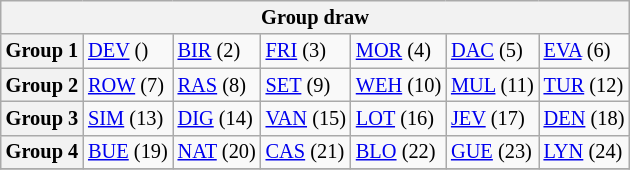<table class="wikitable" style="text-align:center; font-size:85%">
<tr>
<th colspan="7">Group draw</th>
</tr>
<tr>
<th>Group 1</th>
<td align="left"> <a href='#'>DEV</a> ()</td>
<td align="left"> <a href='#'>BIR</a> (2)</td>
<td align="left"> <a href='#'>FRI</a> (3)</td>
<td align="left"> <a href='#'>MOR</a> (4)</td>
<td align="left"> <a href='#'>DAC</a> (5)</td>
<td align="left"> <a href='#'>EVA</a> (6)</td>
</tr>
<tr>
<th>Group 2</th>
<td align="left"> <a href='#'>ROW</a> (7)</td>
<td align="left"> <a href='#'>RAS</a> (8)</td>
<td align="left"> <a href='#'>SET</a> (9)</td>
<td align="left"> <a href='#'>WEH</a> (10)</td>
<td align="left"> <a href='#'>MUL</a> (11)</td>
<td align="left"> <a href='#'>TUR</a> (12)</td>
</tr>
<tr>
<th>Group 3</th>
<td align="left"> <a href='#'>SIM</a> (13)</td>
<td align="left"> <a href='#'>DIG</a> (14)</td>
<td align="left"> <a href='#'>VAN</a> (15)</td>
<td align="left"> <a href='#'>LOT</a> (16)</td>
<td align="left"> <a href='#'>JEV</a> (17)</td>
<td align="left"> <a href='#'>DEN</a> (18)</td>
</tr>
<tr>
<th>Group 4</th>
<td align="left"> <a href='#'>BUE</a> (19)</td>
<td align="left"> <a href='#'>NAT</a> (20)</td>
<td align="left"> <a href='#'>CAS</a> (21)</td>
<td align="left"> <a href='#'>BLO</a> (22)</td>
<td align="left"> <a href='#'>GUE</a> (23)</td>
<td align="left"> <a href='#'>LYN</a> (24)</td>
</tr>
<tr>
</tr>
</table>
